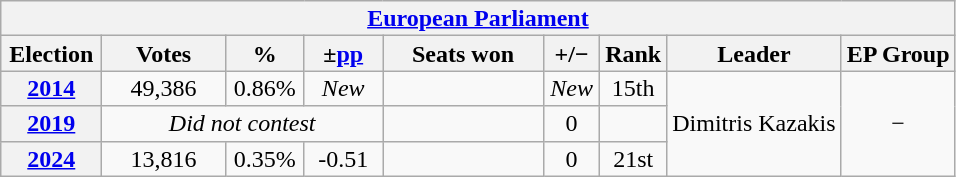<table class="wikitable" style="text-align:center; font-size:100%; line-height:16px;">
<tr>
<th colspan="9"><a href='#'>European Parliament</a></th>
</tr>
<tr>
<th width="60">Election</th>
<th width="75">Votes</th>
<th width="45">%</th>
<th width="45">±<a href='#'>pp</a></th>
<th width="100">Seats won</th>
<th width="30">+/−</th>
<th width="30">Rank</th>
<th>Leader</th>
<th>EP Group</th>
</tr>
<tr>
<th><a href='#'>2014</a></th>
<td>49,386</td>
<td>0.86%</td>
<td><em>New</em></td>
<td></td>
<td><em>New</em></td>
<td>15th</td>
<td rowspan="3">Dimitris Kazakis</td>
<td rowspan="3">−</td>
</tr>
<tr>
<th><a href='#'>2019</a></th>
<td colspan="3"><em>Did not contest</em></td>
<td></td>
<td> 0</td>
<td></td>
</tr>
<tr>
<th><a href='#'>2024</a></th>
<td>13,816</td>
<td>0.35%</td>
<td>-0.51</td>
<td></td>
<td> 0</td>
<td>21st</td>
</tr>
</table>
